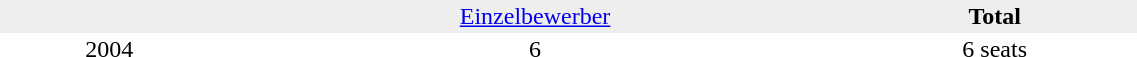<table border="0" cellpadding="2" cellspacing="0" width="60%">
<tr bgcolor="#eeeeee" align="center">
<td></td>
<td><a href='#'>Einzelbewerber</a></td>
<td><strong>Total</strong></td>
</tr>
<tr align="center">
<td>2004</td>
<td>6</td>
<td>6 seats</td>
</tr>
</table>
